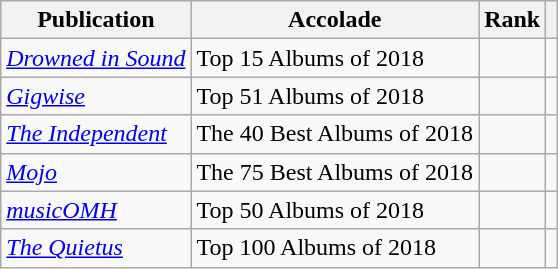<table class="wikitable sortable">
<tr>
<th>Publication</th>
<th>Accolade</th>
<th>Rank</th>
<th class="unsortable"></th>
</tr>
<tr>
<td><em><a href='#'>Drowned in Sound</a></em></td>
<td>Top 15 Albums of 2018</td>
<td></td>
<td></td>
</tr>
<tr>
<td><em><a href='#'>Gigwise</a></em></td>
<td>Top 51 Albums of 2018</td>
<td></td>
<td></td>
</tr>
<tr>
<td><em><a href='#'>The Independent</a></em></td>
<td>The 40 Best Albums of 2018</td>
<td></td>
<td></td>
</tr>
<tr>
<td><em><a href='#'>Mojo</a></em></td>
<td>The 75 Best Albums of 2018</td>
<td></td>
<td></td>
</tr>
<tr>
<td><em><a href='#'>musicOMH</a></em></td>
<td>Top 50 Albums of 2018</td>
<td></td>
<td></td>
</tr>
<tr>
<td><em><a href='#'>The Quietus</a></em></td>
<td>Top 100 Albums of 2018</td>
<td></td>
<td></td>
</tr>
</table>
